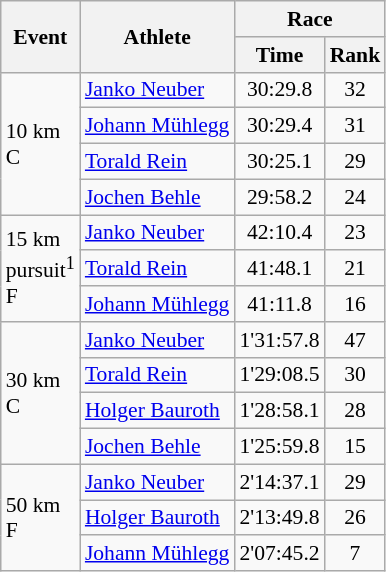<table class="wikitable" border="1" style="font-size:90%">
<tr>
<th rowspan=2>Event</th>
<th rowspan=2>Athlete</th>
<th colspan=2>Race</th>
</tr>
<tr>
<th>Time</th>
<th>Rank</th>
</tr>
<tr>
<td rowspan=4>10 km <br> C</td>
<td><a href='#'>Janko Neuber</a></td>
<td align=center>30:29.8</td>
<td align=center>32</td>
</tr>
<tr>
<td><a href='#'>Johann Mühlegg</a></td>
<td align=center>30:29.4</td>
<td align=center>31</td>
</tr>
<tr>
<td><a href='#'>Torald Rein</a></td>
<td align=center>30:25.1</td>
<td align=center>29</td>
</tr>
<tr>
<td><a href='#'>Jochen Behle</a></td>
<td align=center>29:58.2</td>
<td align=center>24</td>
</tr>
<tr>
<td rowspan=3>15 km <br> pursuit<sup>1</sup> <br> F</td>
<td><a href='#'>Janko Neuber</a></td>
<td align=center>42:10.4</td>
<td align=center>23</td>
</tr>
<tr>
<td><a href='#'>Torald Rein</a></td>
<td align=center>41:48.1</td>
<td align=center>21</td>
</tr>
<tr>
<td><a href='#'>Johann Mühlegg</a></td>
<td align=center>41:11.8</td>
<td align=center>16</td>
</tr>
<tr>
<td rowspan=4>30 km <br> C</td>
<td><a href='#'>Janko Neuber</a></td>
<td align=center>1'31:57.8</td>
<td align=center>47</td>
</tr>
<tr>
<td><a href='#'>Torald Rein</a></td>
<td align=center>1'29:08.5</td>
<td align=center>30</td>
</tr>
<tr>
<td><a href='#'>Holger Bauroth</a></td>
<td align=center>1'28:58.1</td>
<td align=center>28</td>
</tr>
<tr>
<td><a href='#'>Jochen Behle</a></td>
<td align=center>1'25:59.8</td>
<td align=center>15</td>
</tr>
<tr>
<td rowspan=3>50 km <br> F</td>
<td><a href='#'>Janko Neuber</a></td>
<td align=center>2'14:37.1</td>
<td align=center>29</td>
</tr>
<tr>
<td><a href='#'>Holger Bauroth</a></td>
<td align=center>2'13:49.8</td>
<td align=center>26</td>
</tr>
<tr>
<td><a href='#'>Johann Mühlegg</a></td>
<td align=center>2'07:45.2</td>
<td align=center>7</td>
</tr>
</table>
